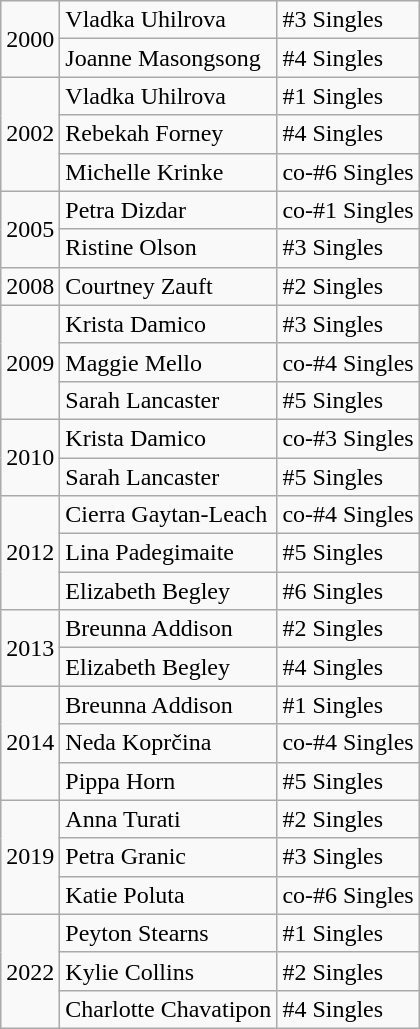<table class="wikitable">
<tr>
<td rowspan="2">2000</td>
<td>Vladka Uhilrova</td>
<td>#3 Singles</td>
</tr>
<tr>
<td>Joanne Masongsong</td>
<td>#4 Singles</td>
</tr>
<tr>
<td rowspan="3">2002</td>
<td>Vladka Uhilrova</td>
<td>#1 Singles</td>
</tr>
<tr>
<td>Rebekah Forney</td>
<td>#4 Singles</td>
</tr>
<tr>
<td>Michelle Krinke</td>
<td>co-#6 Singles</td>
</tr>
<tr>
<td rowspan="2">2005</td>
<td>Petra Dizdar</td>
<td>co-#1 Singles</td>
</tr>
<tr>
<td>Ristine Olson</td>
<td>#3 Singles</td>
</tr>
<tr>
<td>2008</td>
<td>Courtney Zauft</td>
<td>#2 Singles</td>
</tr>
<tr>
<td rowspan="3">2009</td>
<td>Krista Damico</td>
<td>#3 Singles</td>
</tr>
<tr>
<td>Maggie Mello</td>
<td>co-#4 Singles</td>
</tr>
<tr>
<td>Sarah Lancaster</td>
<td>#5 Singles</td>
</tr>
<tr>
<td rowspan="2">2010</td>
<td>Krista Damico</td>
<td>co-#3 Singles</td>
</tr>
<tr>
<td>Sarah Lancaster</td>
<td>#5 Singles</td>
</tr>
<tr>
<td rowspan="3">2012</td>
<td>Cierra Gaytan-Leach</td>
<td>co-#4 Singles</td>
</tr>
<tr>
<td>Lina Padegimaite</td>
<td>#5 Singles</td>
</tr>
<tr>
<td>Elizabeth Begley</td>
<td>#6 Singles</td>
</tr>
<tr>
<td rowspan="2">2013</td>
<td>Breunna Addison</td>
<td>#2 Singles</td>
</tr>
<tr>
<td>Elizabeth Begley</td>
<td>#4 Singles</td>
</tr>
<tr>
<td rowspan="3">2014</td>
<td>Breunna Addison</td>
<td>#1 Singles</td>
</tr>
<tr>
<td>Neda Koprčina</td>
<td>co-#4 Singles</td>
</tr>
<tr>
<td>Pippa Horn</td>
<td>#5 Singles</td>
</tr>
<tr>
<td rowspan="3">2019</td>
<td>Anna Turati</td>
<td>#2 Singles</td>
</tr>
<tr>
<td>Petra Granic</td>
<td>#3 Singles</td>
</tr>
<tr>
<td>Katie Poluta</td>
<td>co-#6 Singles</td>
</tr>
<tr>
<td rowspan="3">2022</td>
<td>Peyton Stearns</td>
<td>#1 Singles</td>
</tr>
<tr>
<td>Kylie Collins</td>
<td>#2 Singles</td>
</tr>
<tr>
<td>Charlotte Chavatipon</td>
<td>#4 Singles</td>
</tr>
</table>
